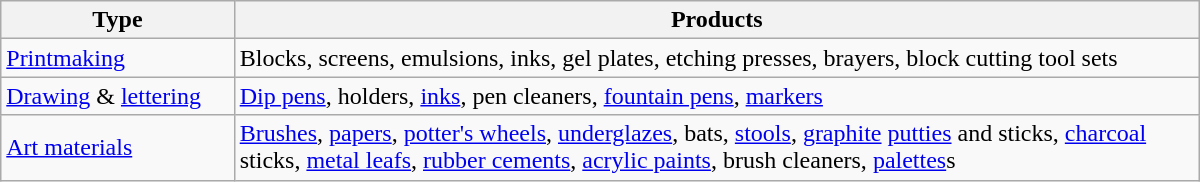<table class="wikitable sortable" width="800px">
<tr>
<th width=150px>Type</th>
<th width=650px>Products</th>
</tr>
<tr>
<td><a href='#'>Printmaking</a></td>
<td>Blocks, screens, emulsions, inks, gel plates, etching presses, brayers, block cutting tool sets</td>
</tr>
<tr>
<td><a href='#'>Drawing</a> & <a href='#'>lettering</a></td>
<td><a href='#'>Dip pens</a>, holders, <a href='#'>inks</a>, pen cleaners, <a href='#'>fountain pens</a>, <a href='#'>markers</a></td>
</tr>
<tr>
<td><a href='#'>Art materials</a></td>
<td><a href='#'>Brushes</a>, <a href='#'>papers</a>, <a href='#'>potter's wheels</a>, <a href='#'>underglazes</a>, bats, <a href='#'>stools</a>, <a href='#'>graphite</a> <a href='#'>putties</a> and sticks, <a href='#'>charcoal</a> sticks, <a href='#'>metal leafs</a>, <a href='#'>rubber cements</a>, <a href='#'>acrylic paints</a>, brush cleaners, <a href='#'>palettes</a>s</td>
</tr>
</table>
